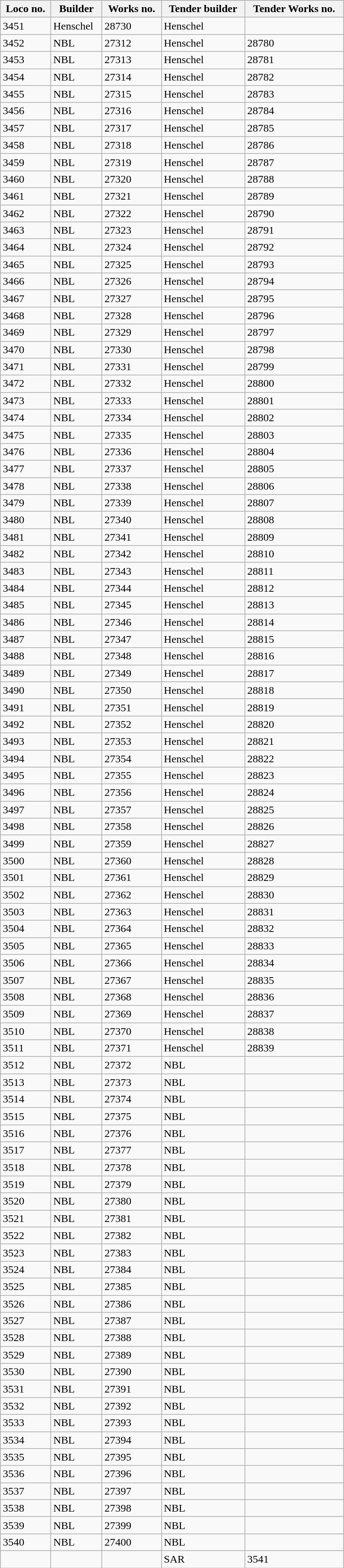<table class="wikitable collapsible collapsed sortable" style="margin:0.5em auto; font-size:100%; min-width: 32em;">
<tr>
<th>Loco no.</th>
<th>Builder</th>
<th>Works no.</th>
<th>Tender builder</th>
<th>Tender Works no.</th>
</tr>
<tr>
<td>3451</td>
<td>Henschel</td>
<td>28730</td>
<td>Henschel</td>
<td></td>
</tr>
<tr>
<td>3452</td>
<td>NBL</td>
<td>27312</td>
<td>Henschel</td>
<td>28780</td>
</tr>
<tr>
<td>3453</td>
<td>NBL</td>
<td>27313</td>
<td>Henschel</td>
<td>28781</td>
</tr>
<tr>
<td>3454</td>
<td>NBL</td>
<td>27314</td>
<td>Henschel</td>
<td>28782</td>
</tr>
<tr>
<td>3455</td>
<td>NBL</td>
<td>27315</td>
<td>Henschel</td>
<td>28783</td>
</tr>
<tr>
<td>3456</td>
<td>NBL</td>
<td>27316</td>
<td>Henschel</td>
<td>28784</td>
</tr>
<tr>
<td>3457</td>
<td>NBL</td>
<td>27317</td>
<td>Henschel</td>
<td>28785</td>
</tr>
<tr>
<td>3458</td>
<td>NBL</td>
<td>27318</td>
<td>Henschel</td>
<td>28786</td>
</tr>
<tr>
<td>3459</td>
<td>NBL</td>
<td>27319</td>
<td>Henschel</td>
<td>28787</td>
</tr>
<tr>
<td>3460</td>
<td>NBL</td>
<td>27320</td>
<td>Henschel</td>
<td>28788</td>
</tr>
<tr>
<td>3461</td>
<td>NBL</td>
<td>27321</td>
<td>Henschel</td>
<td>28789</td>
</tr>
<tr>
<td>3462</td>
<td>NBL</td>
<td>27322</td>
<td>Henschel</td>
<td>28790</td>
</tr>
<tr>
<td>3463</td>
<td>NBL</td>
<td>27323</td>
<td>Henschel</td>
<td>28791</td>
</tr>
<tr>
<td>3464</td>
<td>NBL</td>
<td>27324</td>
<td>Henschel</td>
<td>28792</td>
</tr>
<tr>
<td>3465</td>
<td>NBL</td>
<td>27325</td>
<td>Henschel</td>
<td>28793</td>
</tr>
<tr>
<td>3466</td>
<td>NBL</td>
<td>27326</td>
<td>Henschel</td>
<td>28794</td>
</tr>
<tr>
<td>3467</td>
<td>NBL</td>
<td>27327</td>
<td>Henschel</td>
<td>28795</td>
</tr>
<tr>
<td>3468</td>
<td>NBL</td>
<td>27328</td>
<td>Henschel</td>
<td>28796</td>
</tr>
<tr>
<td>3469</td>
<td>NBL</td>
<td>27329</td>
<td>Henschel</td>
<td>28797</td>
</tr>
<tr>
<td>3470</td>
<td>NBL</td>
<td>27330</td>
<td>Henschel</td>
<td>28798</td>
</tr>
<tr>
<td>3471</td>
<td>NBL</td>
<td>27331</td>
<td>Henschel</td>
<td>28799</td>
</tr>
<tr>
<td>3472</td>
<td>NBL</td>
<td>27332</td>
<td>Henschel</td>
<td>28800</td>
</tr>
<tr>
<td>3473</td>
<td>NBL</td>
<td>27333</td>
<td>Henschel</td>
<td>28801</td>
</tr>
<tr>
<td>3474</td>
<td>NBL</td>
<td>27334</td>
<td>Henschel</td>
<td>28802</td>
</tr>
<tr>
<td>3475</td>
<td>NBL</td>
<td>27335</td>
<td>Henschel</td>
<td>28803</td>
</tr>
<tr>
<td>3476</td>
<td>NBL</td>
<td>27336</td>
<td>Henschel</td>
<td>28804</td>
</tr>
<tr>
<td>3477</td>
<td>NBL</td>
<td>27337</td>
<td>Henschel</td>
<td>28805</td>
</tr>
<tr>
<td>3478</td>
<td>NBL</td>
<td>27338</td>
<td>Henschel</td>
<td>28806</td>
</tr>
<tr>
<td>3479</td>
<td>NBL</td>
<td>27339</td>
<td>Henschel</td>
<td>28807</td>
</tr>
<tr>
<td>3480</td>
<td>NBL</td>
<td>27340</td>
<td>Henschel</td>
<td>28808</td>
</tr>
<tr>
<td>3481</td>
<td>NBL</td>
<td>27341</td>
<td>Henschel</td>
<td>28809</td>
</tr>
<tr>
<td>3482</td>
<td>NBL</td>
<td>27342</td>
<td>Henschel</td>
<td>28810</td>
</tr>
<tr>
<td>3483</td>
<td>NBL</td>
<td>27343</td>
<td>Henschel</td>
<td>28811</td>
</tr>
<tr>
<td>3484</td>
<td>NBL</td>
<td>27344</td>
<td>Henschel</td>
<td>28812</td>
</tr>
<tr>
<td>3485</td>
<td>NBL</td>
<td>27345</td>
<td>Henschel</td>
<td>28813</td>
</tr>
<tr>
<td>3486</td>
<td>NBL</td>
<td>27346</td>
<td>Henschel</td>
<td>28814</td>
</tr>
<tr>
<td>3487</td>
<td>NBL</td>
<td>27347</td>
<td>Henschel</td>
<td>28815</td>
</tr>
<tr>
<td>3488</td>
<td>NBL</td>
<td>27348</td>
<td>Henschel</td>
<td>28816</td>
</tr>
<tr>
<td>3489</td>
<td>NBL</td>
<td>27349</td>
<td>Henschel</td>
<td>28817</td>
</tr>
<tr>
<td>3490</td>
<td>NBL</td>
<td>27350</td>
<td>Henschel</td>
<td>28818</td>
</tr>
<tr>
<td>3491</td>
<td>NBL</td>
<td>27351</td>
<td>Henschel</td>
<td>28819</td>
</tr>
<tr>
<td>3492</td>
<td>NBL</td>
<td>27352</td>
<td>Henschel</td>
<td>28820</td>
</tr>
<tr>
<td>3493</td>
<td>NBL</td>
<td>27353</td>
<td>Henschel</td>
<td>28821</td>
</tr>
<tr>
<td>3494</td>
<td>NBL</td>
<td>27354</td>
<td>Henschel</td>
<td>28822</td>
</tr>
<tr>
<td>3495</td>
<td>NBL</td>
<td>27355</td>
<td>Henschel</td>
<td>28823</td>
</tr>
<tr>
<td>3496</td>
<td>NBL</td>
<td>27356</td>
<td>Henschel</td>
<td>28824</td>
</tr>
<tr>
<td>3497</td>
<td>NBL</td>
<td>27357</td>
<td>Henschel</td>
<td>28825</td>
</tr>
<tr>
<td>3498</td>
<td>NBL</td>
<td>27358</td>
<td>Henschel</td>
<td>28826</td>
</tr>
<tr>
<td>3499</td>
<td>NBL</td>
<td>27359</td>
<td>Henschel</td>
<td>28827</td>
</tr>
<tr>
<td>3500</td>
<td>NBL</td>
<td>27360</td>
<td>Henschel</td>
<td>28828</td>
</tr>
<tr>
<td>3501</td>
<td>NBL</td>
<td>27361</td>
<td>Henschel</td>
<td>28829</td>
</tr>
<tr>
<td>3502</td>
<td>NBL</td>
<td>27362</td>
<td>Henschel</td>
<td>28830</td>
</tr>
<tr>
<td>3503</td>
<td>NBL</td>
<td>27363</td>
<td>Henschel</td>
<td>28831</td>
</tr>
<tr>
<td>3504</td>
<td>NBL</td>
<td>27364</td>
<td>Henschel</td>
<td>28832</td>
</tr>
<tr>
<td>3505</td>
<td>NBL</td>
<td>27365</td>
<td>Henschel</td>
<td>28833</td>
</tr>
<tr>
<td>3506</td>
<td>NBL</td>
<td>27366</td>
<td>Henschel</td>
<td>28834</td>
</tr>
<tr>
<td>3507</td>
<td>NBL</td>
<td>27367</td>
<td>Henschel</td>
<td>28835</td>
</tr>
<tr>
<td>3508</td>
<td>NBL</td>
<td>27368</td>
<td>Henschel</td>
<td>28836</td>
</tr>
<tr>
<td>3509</td>
<td>NBL</td>
<td>27369</td>
<td>Henschel</td>
<td>28837</td>
</tr>
<tr>
<td>3510</td>
<td>NBL</td>
<td>27370</td>
<td>Henschel</td>
<td>28838</td>
</tr>
<tr>
<td>3511</td>
<td>NBL</td>
<td>27371</td>
<td>Henschel</td>
<td>28839</td>
</tr>
<tr>
<td>3512</td>
<td>NBL</td>
<td>27372</td>
<td>NBL</td>
<td></td>
</tr>
<tr>
<td>3513</td>
<td>NBL</td>
<td>27373</td>
<td>NBL</td>
<td></td>
</tr>
<tr>
<td>3514</td>
<td>NBL</td>
<td>27374</td>
<td>NBL</td>
<td></td>
</tr>
<tr>
<td>3515</td>
<td>NBL</td>
<td>27375</td>
<td>NBL</td>
<td></td>
</tr>
<tr>
<td>3516</td>
<td>NBL</td>
<td>27376</td>
<td>NBL</td>
<td></td>
</tr>
<tr>
<td>3517</td>
<td>NBL</td>
<td>27377</td>
<td>NBL</td>
<td></td>
</tr>
<tr>
<td>3518</td>
<td>NBL</td>
<td>27378</td>
<td>NBL</td>
<td></td>
</tr>
<tr>
<td>3519</td>
<td>NBL</td>
<td>27379</td>
<td>NBL</td>
<td></td>
</tr>
<tr>
<td>3520</td>
<td>NBL</td>
<td>27380</td>
<td>NBL</td>
<td></td>
</tr>
<tr>
<td>3521</td>
<td>NBL</td>
<td>27381</td>
<td>NBL</td>
<td></td>
</tr>
<tr>
<td>3522</td>
<td>NBL</td>
<td>27382</td>
<td>NBL</td>
<td></td>
</tr>
<tr>
<td>3523</td>
<td>NBL</td>
<td>27383</td>
<td>NBL</td>
<td></td>
</tr>
<tr>
<td>3524</td>
<td>NBL</td>
<td>27384</td>
<td>NBL</td>
<td></td>
</tr>
<tr>
<td>3525</td>
<td>NBL</td>
<td>27385</td>
<td>NBL</td>
<td></td>
</tr>
<tr>
<td>3526</td>
<td>NBL</td>
<td>27386</td>
<td>NBL</td>
<td></td>
</tr>
<tr>
<td>3527</td>
<td>NBL</td>
<td>27387</td>
<td>NBL</td>
<td></td>
</tr>
<tr>
<td>3528</td>
<td>NBL</td>
<td>27388</td>
<td>NBL</td>
<td></td>
</tr>
<tr>
<td>3529</td>
<td>NBL</td>
<td>27389</td>
<td>NBL</td>
<td></td>
</tr>
<tr>
<td>3530</td>
<td>NBL</td>
<td>27390</td>
<td>NBL</td>
<td></td>
</tr>
<tr>
<td>3531</td>
<td>NBL</td>
<td>27391</td>
<td>NBL</td>
<td></td>
</tr>
<tr>
<td>3532</td>
<td>NBL</td>
<td>27392</td>
<td>NBL</td>
<td></td>
</tr>
<tr>
<td>3533</td>
<td>NBL</td>
<td>27393</td>
<td>NBL</td>
<td></td>
</tr>
<tr>
<td>3534</td>
<td>NBL</td>
<td>27394</td>
<td>NBL</td>
<td></td>
</tr>
<tr>
<td>3535</td>
<td>NBL</td>
<td>27395</td>
<td>NBL</td>
<td></td>
</tr>
<tr>
<td>3536</td>
<td>NBL</td>
<td>27396</td>
<td>NBL</td>
<td></td>
</tr>
<tr>
<td>3537</td>
<td>NBL</td>
<td>27397</td>
<td>NBL</td>
<td></td>
</tr>
<tr>
<td>3538</td>
<td>NBL</td>
<td>27398</td>
<td>NBL</td>
<td></td>
</tr>
<tr>
<td>3539</td>
<td>NBL</td>
<td>27399</td>
<td>NBL</td>
<td></td>
</tr>
<tr>
<td>3540</td>
<td>NBL</td>
<td>27400</td>
<td>NBL</td>
<td></td>
</tr>
<tr>
<td></td>
<td></td>
<td></td>
<td>SAR</td>
<td>3541</td>
</tr>
</table>
